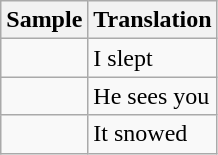<table class=wikitable>
<tr>
<th>Sample</th>
<th>Translation</th>
</tr>
<tr>
<td></td>
<td>I slept</td>
</tr>
<tr>
<td></td>
<td>He sees you</td>
</tr>
<tr>
<td></td>
<td>It snowed</td>
</tr>
</table>
